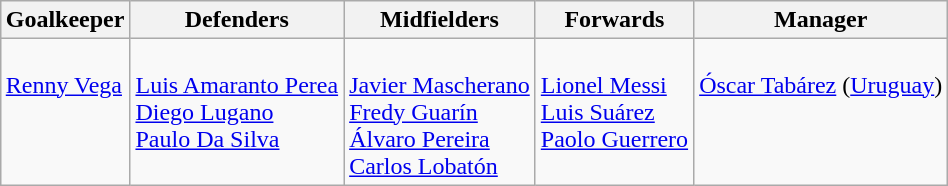<table class="wikitable" style="mArgin: 0 auto;">
<tr>
<th>Goalkeeper</th>
<th>Defenders</th>
<th>Midfielders</th>
<th>Forwards</th>
<th>Manager</th>
</tr>
<tr>
<td valign=top><br> <a href='#'>Renny Vega</a></td>
<td valign=top><br> <a href='#'>Luis Amaranto Perea</a><br>
 <a href='#'>Diego Lugano</a><br>
 <a href='#'>Paulo Da Silva</a></td>
<td valign=top><br> <a href='#'>Javier Mascherano</a><br>
 <a href='#'>Fredy Guarín</a><br>
 <a href='#'>Álvaro Pereira</a><br>
 <a href='#'>Carlos Lobatón</a><br></td>
<td valign=top><br> <a href='#'>Lionel Messi</a><br>
 <a href='#'>Luis Suárez</a><br>
 <a href='#'>Paolo Guerrero</a></td>
<td valign=top><br> <a href='#'>Óscar Tabárez</a> (<a href='#'>Uruguay</a>)</td>
</tr>
</table>
